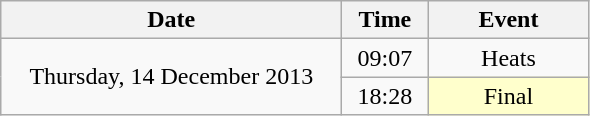<table class = "wikitable" style="text-align:center;">
<tr>
<th width=220>Date</th>
<th width=50>Time</th>
<th width=100>Event</th>
</tr>
<tr>
<td rowspan=2>Thursday, 14 December 2013</td>
<td>09:07</td>
<td>Heats</td>
</tr>
<tr>
<td>18:28</td>
<td bgcolor=ffffcc>Final</td>
</tr>
</table>
